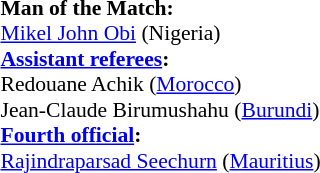<table width=50% style="font-size: 90%">
<tr>
<td><br><strong>Man of the Match:</strong>
<br><a href='#'>Mikel John Obi</a> (Nigeria)<br><strong><a href='#'>Assistant referees</a>:</strong>
<br>Redouane Achik (<a href='#'>Morocco</a>)
<br>Jean-Claude Birumushahu (<a href='#'>Burundi</a>)
<br><strong><a href='#'>Fourth official</a>:</strong>
<br><a href='#'>Rajindraparsad Seechurn</a> (<a href='#'>Mauritius</a>)</td>
</tr>
</table>
